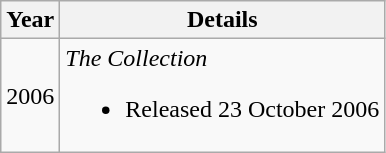<table class="wikitable">
<tr>
<th>Year</th>
<th>Details</th>
</tr>
<tr>
<td>2006</td>
<td><em>The Collection</em><br><ul><li>Released 23 October 2006</li></ul></td>
</tr>
</table>
